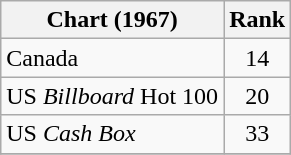<table class="wikitable">
<tr>
<th>Chart (1967)</th>
<th style="text-align:center;">Rank</th>
</tr>
<tr>
<td>Canada</td>
<td style="text-align:center;">14</td>
</tr>
<tr>
<td>US <em>Billboard</em> Hot 100</td>
<td style="text-align:center;">20</td>
</tr>
<tr>
<td>US <em>Cash Box</em></td>
<td style="text-align:center;">33</td>
</tr>
<tr>
</tr>
</table>
